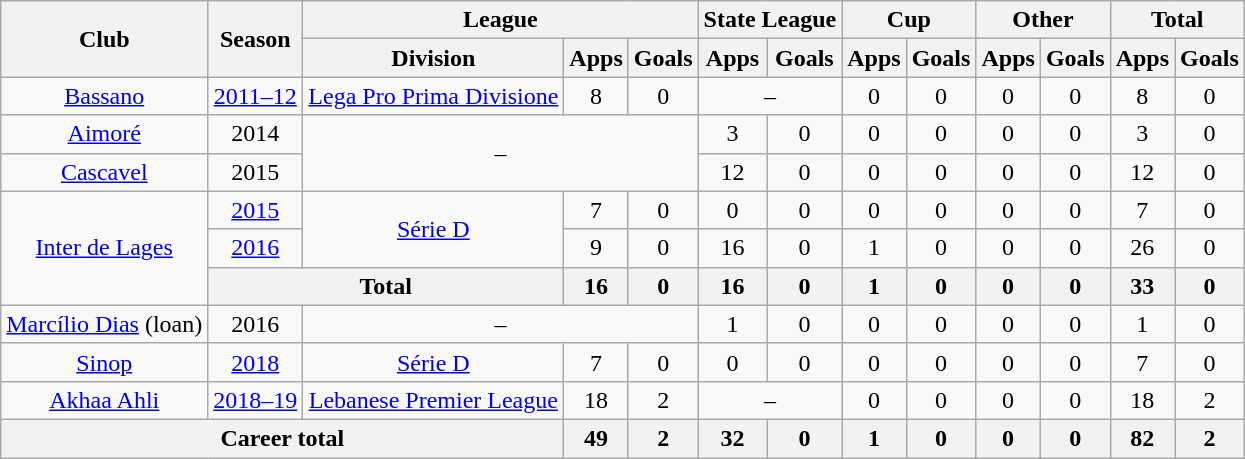<table class="wikitable" style="text-align: center">
<tr>
<th rowspan="2">Club</th>
<th rowspan="2">Season</th>
<th colspan="3">League</th>
<th colspan="2">State League</th>
<th colspan="2">Cup</th>
<th colspan="2">Other</th>
<th colspan="2">Total</th>
</tr>
<tr>
<th>Division</th>
<th>Apps</th>
<th>Goals</th>
<th>Apps</th>
<th>Goals</th>
<th>Apps</th>
<th>Goals</th>
<th>Apps</th>
<th>Goals</th>
<th>Apps</th>
<th>Goals</th>
</tr>
<tr>
<td><a href='#'>Bassano</a></td>
<td><a href='#'>2011–12</a></td>
<td><a href='#'>Lega Pro Prima Divisione</a></td>
<td>8</td>
<td>0</td>
<td colspan="2">–</td>
<td>0</td>
<td>0</td>
<td>0</td>
<td>0</td>
<td>8</td>
<td>0</td>
</tr>
<tr>
<td><a href='#'>Aimoré</a></td>
<td>2014</td>
<td colspan="3" rowspan="2">–</td>
<td>3</td>
<td>0</td>
<td>0</td>
<td>0</td>
<td>0</td>
<td>0</td>
<td>3</td>
<td>0</td>
</tr>
<tr>
<td><a href='#'>Cascavel</a></td>
<td>2015</td>
<td>12</td>
<td>0</td>
<td>0</td>
<td>0</td>
<td>0</td>
<td>0</td>
<td>12</td>
<td>0</td>
</tr>
<tr>
<td rowspan="3"><a href='#'>Inter de Lages</a></td>
<td><a href='#'>2015</a></td>
<td rowspan="2"><a href='#'>Série D</a></td>
<td>7</td>
<td>0</td>
<td>0</td>
<td>0</td>
<td>0</td>
<td>0</td>
<td>0</td>
<td>0</td>
<td>7</td>
<td>0</td>
</tr>
<tr>
<td><a href='#'>2016</a></td>
<td>9</td>
<td>0</td>
<td>16</td>
<td>0</td>
<td>1</td>
<td>0</td>
<td>0</td>
<td>0</td>
<td>26</td>
<td>0</td>
</tr>
<tr>
<th colspan="2"><strong>Total</strong></th>
<th>16</th>
<th>0</th>
<th>16</th>
<th>0</th>
<th>1</th>
<th>0</th>
<th>0</th>
<th>0</th>
<th>33</th>
<th>0</th>
</tr>
<tr>
<td><a href='#'>Marcílio Dias</a> (loan)</td>
<td>2016</td>
<td colspan="3">–</td>
<td>1</td>
<td>0</td>
<td>0</td>
<td>0</td>
<td>0</td>
<td>0</td>
<td>1</td>
<td>0</td>
</tr>
<tr>
<td><a href='#'>Sinop</a></td>
<td><a href='#'>2018</a></td>
<td><a href='#'>Série D</a></td>
<td>7</td>
<td>0</td>
<td>0</td>
<td>0</td>
<td>0</td>
<td>0</td>
<td>0</td>
<td>0</td>
<td>7</td>
<td>0</td>
</tr>
<tr>
<td><a href='#'>Akhaa Ahli</a></td>
<td><a href='#'>2018–19</a></td>
<td><a href='#'>Lebanese Premier League</a></td>
<td>18</td>
<td>2</td>
<td colspan="2">–</td>
<td>0</td>
<td>0</td>
<td>0</td>
<td>0</td>
<td>18</td>
<td>2</td>
</tr>
<tr>
<th colspan="3"><strong>Career total</strong></th>
<th>49</th>
<th>2</th>
<th>32</th>
<th>0</th>
<th>1</th>
<th>0</th>
<th>0</th>
<th>0</th>
<th>82</th>
<th>2</th>
</tr>
</table>
